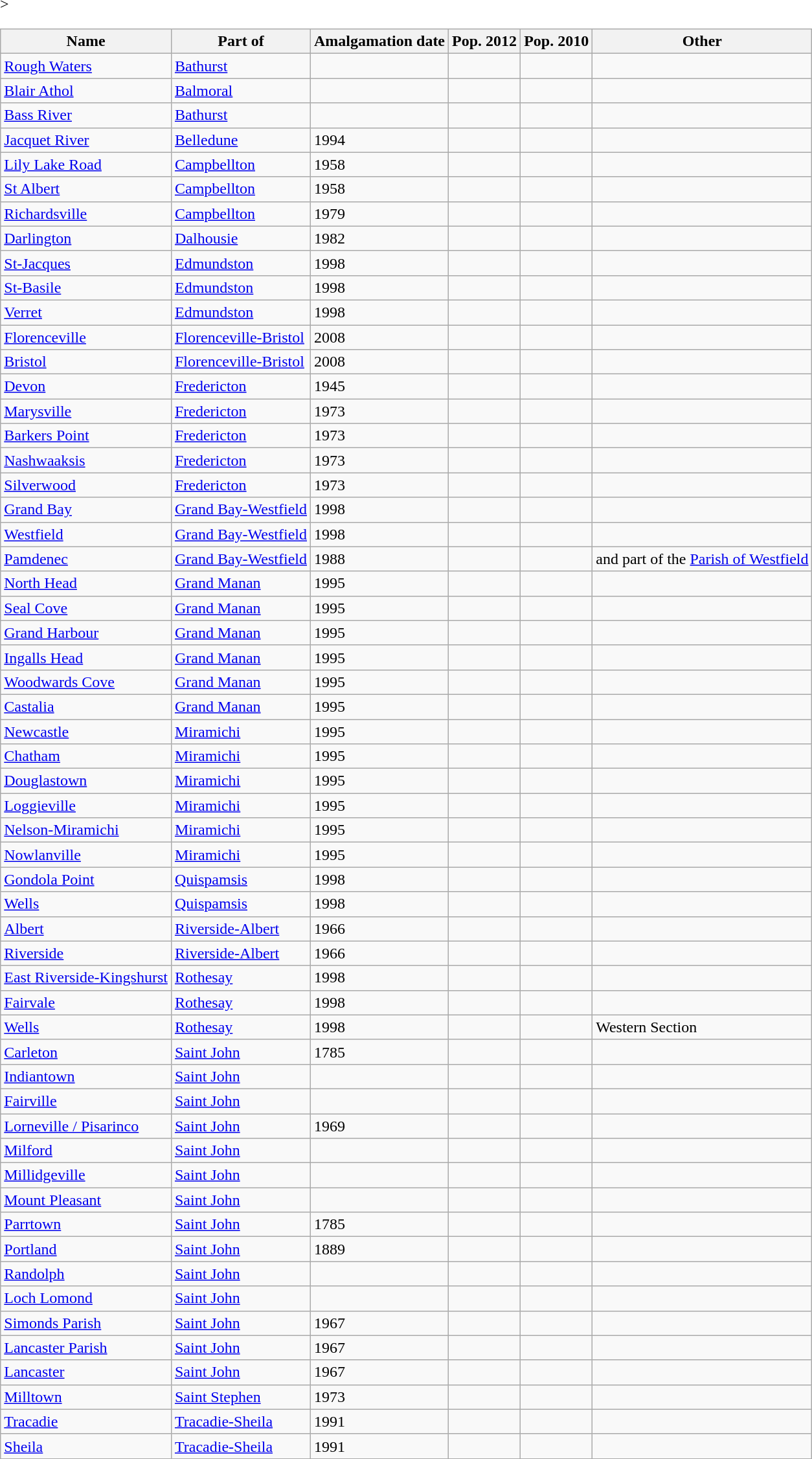<table class="wikitable sortable"<onlyinclude>>
<tr>
<th>Name</th>
<th>Part of</th>
<th>Amalgamation date</th>
<th>Pop. 2012</th>
<th>Pop. 2010</th>
<th>Other</th>
</tr>
<tr>
<td><a href='#'>Rough Waters</a></td>
<td><a href='#'>Bathurst</a></td>
<td></td>
<td></td>
<td></td>
<td></td>
</tr>
<tr>
<td><a href='#'>Blair Athol</a></td>
<td><a href='#'>Balmoral</a></td>
<td></td>
<td></td>
<td></td>
<td></td>
</tr>
<tr>
<td><a href='#'>Bass River</a></td>
<td><a href='#'>Bathurst</a></td>
<td></td>
<td></td>
<td></td>
<td></td>
</tr>
<tr>
<td><a href='#'>Jacquet River</a></td>
<td><a href='#'>Belledune</a></td>
<td>1994</td>
<td></td>
<td></td>
<td></td>
</tr>
<tr>
<td><a href='#'>Lily Lake Road</a></td>
<td><a href='#'>Campbellton</a></td>
<td>1958</td>
<td></td>
<td></td>
<td></td>
</tr>
<tr>
<td><a href='#'>St Albert</a></td>
<td><a href='#'>Campbellton</a></td>
<td>1958</td>
<td></td>
<td></td>
<td></td>
</tr>
<tr>
<td><a href='#'>Richardsville</a></td>
<td><a href='#'>Campbellton</a></td>
<td>1979</td>
<td></td>
<td></td>
<td></td>
</tr>
<tr>
<td><a href='#'>Darlington</a></td>
<td><a href='#'>Dalhousie</a></td>
<td>1982</td>
<td></td>
<td></td>
<td></td>
</tr>
<tr>
<td><a href='#'>St-Jacques</a></td>
<td><a href='#'>Edmundston</a></td>
<td>1998</td>
<td></td>
<td></td>
<td></td>
</tr>
<tr>
<td><a href='#'>St-Basile</a></td>
<td><a href='#'>Edmundston</a></td>
<td>1998</td>
<td></td>
<td></td>
<td></td>
</tr>
<tr>
<td><a href='#'>Verret</a></td>
<td><a href='#'>Edmundston</a></td>
<td>1998</td>
<td></td>
<td></td>
<td></td>
</tr>
<tr>
<td><a href='#'>Florenceville</a></td>
<td><a href='#'>Florenceville-Bristol</a></td>
<td>2008</td>
<td></td>
<td></td>
<td></td>
</tr>
<tr>
<td><a href='#'>Bristol</a></td>
<td><a href='#'>Florenceville-Bristol</a></td>
<td>2008</td>
<td></td>
<td></td>
<td></td>
</tr>
<tr>
<td><a href='#'>Devon</a></td>
<td><a href='#'>Fredericton</a></td>
<td>1945</td>
<td></td>
<td></td>
<td></td>
</tr>
<tr>
<td><a href='#'>Marysville</a></td>
<td><a href='#'>Fredericton</a></td>
<td>1973</td>
<td></td>
<td></td>
<td></td>
</tr>
<tr>
<td><a href='#'>Barkers Point</a></td>
<td><a href='#'>Fredericton</a></td>
<td>1973</td>
<td></td>
<td></td>
<td></td>
</tr>
<tr>
<td><a href='#'>Nashwaaksis</a></td>
<td><a href='#'>Fredericton</a></td>
<td>1973</td>
<td></td>
<td></td>
<td></td>
</tr>
<tr>
<td><a href='#'>Silverwood</a></td>
<td><a href='#'>Fredericton</a></td>
<td>1973</td>
<td></td>
<td></td>
<td></td>
</tr>
<tr>
<td><a href='#'>Grand Bay</a></td>
<td><a href='#'>Grand Bay-Westfield</a></td>
<td>1998</td>
<td></td>
<td></td>
<td></td>
</tr>
<tr>
<td><a href='#'>Westfield</a></td>
<td><a href='#'>Grand Bay-Westfield</a></td>
<td>1998</td>
<td></td>
<td></td>
<td></td>
</tr>
<tr>
<td><a href='#'>Pamdenec</a></td>
<td><a href='#'>Grand Bay-Westfield</a></td>
<td>1988</td>
<td></td>
<td></td>
<td>and part of the <a href='#'>Parish of Westfield</a></td>
</tr>
<tr>
<td><a href='#'>North Head</a></td>
<td><a href='#'>Grand Manan</a></td>
<td>1995</td>
<td></td>
<td></td>
<td></td>
</tr>
<tr>
<td><a href='#'>Seal Cove</a></td>
<td><a href='#'>Grand Manan</a></td>
<td>1995</td>
<td></td>
<td></td>
<td></td>
</tr>
<tr>
<td><a href='#'>Grand Harbour</a></td>
<td><a href='#'>Grand Manan</a></td>
<td>1995</td>
<td></td>
<td></td>
<td></td>
</tr>
<tr>
<td><a href='#'>Ingalls Head</a></td>
<td><a href='#'>Grand Manan</a></td>
<td>1995</td>
<td></td>
<td></td>
<td></td>
</tr>
<tr>
<td><a href='#'>Woodwards Cove</a></td>
<td><a href='#'>Grand Manan</a></td>
<td>1995</td>
<td></td>
<td></td>
<td></td>
</tr>
<tr>
<td><a href='#'>Castalia</a></td>
<td><a href='#'>Grand Manan</a></td>
<td>1995</td>
<td></td>
<td></td>
<td></td>
</tr>
<tr>
<td><a href='#'>Newcastle</a></td>
<td><a href='#'>Miramichi</a></td>
<td>1995</td>
<td></td>
<td></td>
<td></td>
</tr>
<tr>
<td><a href='#'>Chatham</a></td>
<td><a href='#'>Miramichi</a></td>
<td>1995</td>
<td></td>
<td></td>
<td></td>
</tr>
<tr>
<td><a href='#'>Douglastown</a></td>
<td><a href='#'>Miramichi</a></td>
<td>1995</td>
<td></td>
<td></td>
<td></td>
</tr>
<tr>
<td><a href='#'>Loggieville</a></td>
<td><a href='#'>Miramichi</a></td>
<td>1995</td>
<td></td>
<td></td>
<td></td>
</tr>
<tr>
<td><a href='#'>Nelson-Miramichi</a></td>
<td><a href='#'>Miramichi</a></td>
<td>1995</td>
<td></td>
<td></td>
<td></td>
</tr>
<tr>
<td><a href='#'>Nowlanville</a></td>
<td><a href='#'>Miramichi</a></td>
<td>1995</td>
<td></td>
<td></td>
<td></td>
</tr>
<tr>
<td><a href='#'>Gondola Point</a></td>
<td><a href='#'>Quispamsis</a></td>
<td>1998</td>
<td></td>
<td></td>
<td></td>
</tr>
<tr>
<td><a href='#'>Wells</a></td>
<td><a href='#'>Quispamsis</a></td>
<td>1998</td>
<td></td>
<td></td>
<td></td>
</tr>
<tr>
<td><a href='#'>Albert</a></td>
<td><a href='#'>Riverside-Albert</a></td>
<td>1966</td>
<td></td>
<td></td>
<td></td>
</tr>
<tr>
<td><a href='#'>Riverside</a></td>
<td><a href='#'>Riverside-Albert</a></td>
<td>1966</td>
<td></td>
<td></td>
<td></td>
</tr>
<tr>
<td><a href='#'>East Riverside-Kingshurst</a></td>
<td><a href='#'>Rothesay</a></td>
<td>1998</td>
<td></td>
<td></td>
<td></td>
</tr>
<tr>
<td><a href='#'>Fairvale</a></td>
<td><a href='#'>Rothesay</a></td>
<td>1998</td>
<td></td>
<td></td>
<td></td>
</tr>
<tr>
<td><a href='#'>Wells</a></td>
<td><a href='#'>Rothesay</a></td>
<td>1998</td>
<td></td>
<td></td>
<td>Western Section</td>
</tr>
<tr>
<td><a href='#'>Carleton</a></td>
<td><a href='#'>Saint John</a></td>
<td>1785</td>
<td></td>
<td></td>
<td></td>
</tr>
<tr>
<td><a href='#'>Indiantown</a></td>
<td><a href='#'>Saint John</a></td>
<td></td>
<td></td>
<td></td>
<td></td>
</tr>
<tr>
<td><a href='#'>Fairville</a></td>
<td><a href='#'>Saint John</a></td>
<td></td>
<td></td>
<td></td>
<td></td>
</tr>
<tr>
<td><a href='#'>Lorneville / Pisarinco</a></td>
<td><a href='#'>Saint John</a></td>
<td>1969</td>
<td></td>
<td></td>
<td></td>
</tr>
<tr>
<td><a href='#'>Milford</a></td>
<td><a href='#'>Saint John</a></td>
<td></td>
<td></td>
<td></td>
<td></td>
</tr>
<tr>
<td><a href='#'>Millidgeville</a></td>
<td><a href='#'>Saint John</a></td>
<td></td>
<td></td>
<td></td>
<td></td>
</tr>
<tr>
<td><a href='#'>Mount Pleasant</a></td>
<td><a href='#'>Saint John</a></td>
<td></td>
<td></td>
<td></td>
<td></td>
</tr>
<tr>
<td><a href='#'>Parrtown</a></td>
<td><a href='#'>Saint John</a></td>
<td>1785</td>
<td></td>
<td></td>
<td></td>
</tr>
<tr>
<td><a href='#'>Portland</a></td>
<td><a href='#'>Saint John</a></td>
<td>1889</td>
<td></td>
<td></td>
<td></td>
</tr>
<tr>
<td><a href='#'>Randolph</a></td>
<td><a href='#'>Saint John</a></td>
<td></td>
<td></td>
<td></td>
<td></td>
</tr>
<tr>
<td><a href='#'>Loch Lomond</a></td>
<td><a href='#'>Saint John</a></td>
<td></td>
<td></td>
<td></td>
<td></td>
</tr>
<tr>
<td><a href='#'>Simonds Parish</a></td>
<td><a href='#'>Saint John</a></td>
<td>1967</td>
<td></td>
<td></td>
<td></td>
</tr>
<tr>
<td><a href='#'>Lancaster Parish</a></td>
<td><a href='#'>Saint John</a></td>
<td>1967</td>
<td></td>
<td></td>
<td></td>
</tr>
<tr>
<td><a href='#'>Lancaster</a></td>
<td><a href='#'>Saint John</a></td>
<td>1967</td>
<td></td>
<td></td>
<td></td>
</tr>
<tr>
<td><a href='#'>Milltown</a></td>
<td><a href='#'>Saint Stephen</a></td>
<td>1973</td>
<td></td>
<td></td>
<td></td>
</tr>
<tr>
<td><a href='#'>Tracadie</a></td>
<td><a href='#'>Tracadie-Sheila</a></td>
<td>1991</td>
<td></td>
<td></td>
<td></td>
</tr>
<tr>
<td><a href='#'>Sheila</a></td>
<td><a href='#'>Tracadie-Sheila</a></td>
<td>1991</td>
<td></td>
<td></td>
<td></onlyinclude></td>
</tr>
</table>
